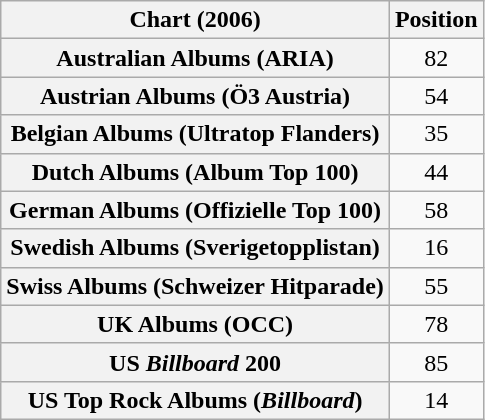<table class="wikitable sortable plainrowheaders" style="text-align:center">
<tr>
<th scope="col">Chart (2006)</th>
<th scope="col">Position</th>
</tr>
<tr>
<th scope="row">Australian Albums (ARIA)</th>
<td>82</td>
</tr>
<tr>
<th scope="row">Austrian Albums (Ö3 Austria)</th>
<td>54</td>
</tr>
<tr>
<th scope="row">Belgian Albums (Ultratop Flanders)</th>
<td>35</td>
</tr>
<tr>
<th scope="row">Dutch Albums (Album Top 100)</th>
<td>44</td>
</tr>
<tr>
<th scope="row">German Albums (Offizielle Top 100)</th>
<td>58</td>
</tr>
<tr>
<th scope="row">Swedish Albums (Sverigetopplistan)</th>
<td>16</td>
</tr>
<tr>
<th scope="row">Swiss Albums (Schweizer Hitparade)</th>
<td>55</td>
</tr>
<tr>
<th scope="row">UK Albums (OCC)</th>
<td>78</td>
</tr>
<tr>
<th scope="row">US <em>Billboard</em> 200</th>
<td>85</td>
</tr>
<tr>
<th scope="row">US Top Rock Albums (<em>Billboard</em>)</th>
<td>14</td>
</tr>
</table>
